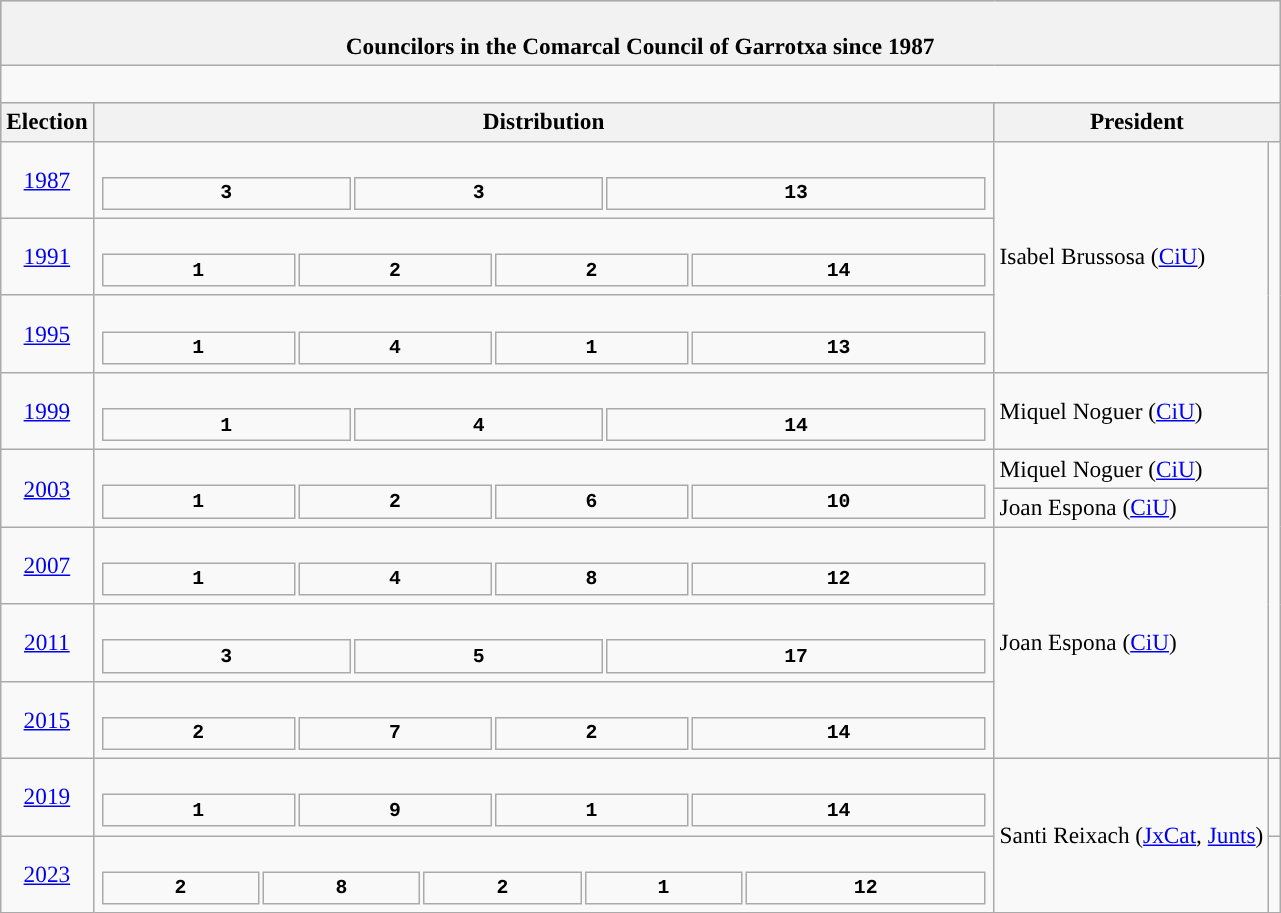<table class="wikitable" style="font-size:97%;">
<tr bgcolor="#CCCCCC">
<th colspan="4"><br>Councilors in the Comarcal Council of Garrotxa since 1987</th>
</tr>
<tr>
<td colspan="4"><br>















</td>
</tr>
<tr bgcolor="#CCCCCC">
<th>Election</th>
<th>Distribution</th>
<th colspan="2">President</th>
</tr>
<tr>
<td align=center><a href='#'>1987</a></td>
<td><br><table style="width:45em; font-size:85%; text-align:center; font-family:Courier New;">
<tr style="font-weight:bold">
<td style="background:">3</td>
<td style="background:">3</td>
<td style="background:">13</td>
</tr>
</table>
</td>
<td rowspan="3">Isabel Brussosa (<a href='#'>CiU</a>)</td>
<td rowspan="9" style="background:"></td>
</tr>
<tr>
<td align=center><a href='#'>1991</a></td>
<td><br><table style="width:45em; font-size:85%; text-align:center; font-family:Courier New;">
<tr style="font-weight:bold">
<td style="background:">1</td>
<td style="background:">2</td>
<td style="background:">2</td>
<td style="background:">14</td>
</tr>
</table>
</td>
</tr>
<tr>
<td align=center><a href='#'>1995</a></td>
<td><br><table style="width:45em; font-size:85%; text-align:center; font-family:Courier New;">
<tr style="font-weight:bold">
<td style="background:">1</td>
<td style="background:">4</td>
<td style="background:">1</td>
<td style="background:">13</td>
</tr>
</table>
</td>
</tr>
<tr>
<td align=center><a href='#'>1999</a></td>
<td><br><table style="width:45em; font-size:85%; text-align:center; font-family:Courier New;">
<tr style="font-weight:bold">
<td style="background:">1</td>
<td style="background:">4</td>
<td style="background:">14</td>
</tr>
</table>
</td>
<td>Miquel Noguer (<a href='#'>CiU</a>)</td>
</tr>
<tr>
<td rowspan="2" align=center><a href='#'>2003</a></td>
<td rowspan="2"><br><table style="width:45em; font-size:85%; text-align:center; font-family:Courier New;">
<tr style="font-weight:bold">
<td style="background:">1</td>
<td style="background:">2</td>
<td style="background:">6</td>
<td style="background:">10</td>
</tr>
</table>
</td>
<td>Miquel Noguer (<a href='#'>CiU</a>) </td>
</tr>
<tr>
<td>Joan Espona (<a href='#'>CiU</a>) </td>
</tr>
<tr>
<td align=center><a href='#'>2007</a></td>
<td><br><table style="width:45em; font-size:85%; text-align:center; font-family:Courier New;">
<tr style="font-weight:bold">
<td style="background:">1</td>
<td style="background:">4</td>
<td style="background:">8</td>
<td style="background:">12</td>
</tr>
</table>
</td>
<td rowspan="3">Joan Espona (<a href='#'>CiU</a>)</td>
</tr>
<tr>
<td align=center><a href='#'>2011</a></td>
<td><br><table style="width:45em; font-size:85%; text-align:center; font-family:Courier New;">
<tr style="font-weight:bold">
<td style="background:">3</td>
<td style="background:">5</td>
<td style="background:">17</td>
</tr>
</table>
</td>
</tr>
<tr>
<td align=center><a href='#'>2015</a></td>
<td><br><table style="width:45em; font-size:85%; text-align:center; font-family:Courier New;">
<tr style="font-weight:bold">
<td style="background:">2</td>
<td style="background:">7</td>
<td style="background:">2</td>
<td style="background:">14</td>
</tr>
</table>
</td>
</tr>
<tr>
<td align=center><a href='#'>2019</a></td>
<td><br><table style="width:45em; font-size:85%; text-align:center; font-family:Courier New;">
<tr style="font-weight:bold">
<td style="background:">1</td>
<td style="background:">9</td>
<td style="background:">1</td>
<td style="background:">14</td>
</tr>
</table>
</td>
<td rowspan="2">Santi Reixach (<a href='#'>JxCat</a>, <a href='#'>Junts</a>)</td>
<td style="background:"></td>
</tr>
<tr>
<td align=center><a href='#'>2023</a></td>
<td><br><table style="width:45em; font-size:85%; text-align:center; font-family:Courier New;">
<tr style="font-weight:bold">
<td style="background:">2</td>
<td style="background:">8</td>
<td style="background:">2</td>
<td style="background:">1</td>
<td style="background:">12</td>
</tr>
</table>
</td>
<td style="background:"></td>
</tr>
</table>
